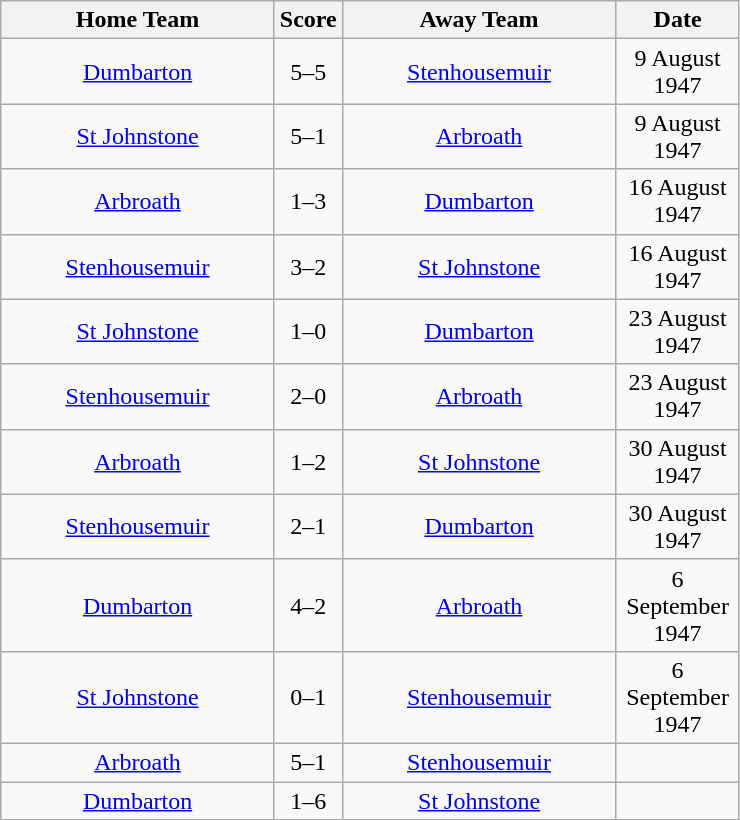<table class="wikitable" style="text-align:center;">
<tr>
<th width=175>Home Team</th>
<th width=20>Score</th>
<th width=175>Away Team</th>
<th width= 75>Date</th>
</tr>
<tr>
<td><a href='#'>Dumbarton</a></td>
<td>5–5</td>
<td><a href='#'>Stenhousemuir</a></td>
<td>9 August 1947</td>
</tr>
<tr>
<td><a href='#'>St Johnstone</a></td>
<td>5–1</td>
<td><a href='#'>Arbroath</a></td>
<td>9 August 1947</td>
</tr>
<tr>
<td><a href='#'>Arbroath</a></td>
<td>1–3</td>
<td><a href='#'>Dumbarton</a></td>
<td>16 August 1947</td>
</tr>
<tr>
<td><a href='#'>Stenhousemuir</a></td>
<td>3–2</td>
<td><a href='#'>St Johnstone</a></td>
<td>16 August 1947</td>
</tr>
<tr>
<td><a href='#'>St Johnstone</a></td>
<td>1–0</td>
<td><a href='#'>Dumbarton</a></td>
<td>23 August 1947</td>
</tr>
<tr>
<td><a href='#'>Stenhousemuir</a></td>
<td>2–0</td>
<td><a href='#'>Arbroath</a></td>
<td>23 August 1947</td>
</tr>
<tr>
<td><a href='#'>Arbroath</a></td>
<td>1–2</td>
<td><a href='#'>St Johnstone</a></td>
<td>30 August 1947</td>
</tr>
<tr>
<td><a href='#'>Stenhousemuir</a></td>
<td>2–1</td>
<td><a href='#'>Dumbarton</a></td>
<td>30 August 1947</td>
</tr>
<tr>
<td><a href='#'>Dumbarton</a></td>
<td>4–2</td>
<td><a href='#'>Arbroath</a></td>
<td>6 September 1947</td>
</tr>
<tr>
<td><a href='#'>St Johnstone</a></td>
<td>0–1</td>
<td><a href='#'>Stenhousemuir</a></td>
<td>6 September 1947</td>
</tr>
<tr>
<td><a href='#'>Arbroath</a></td>
<td>5–1</td>
<td><a href='#'>Stenhousemuir</a></td>
<td></td>
</tr>
<tr>
<td><a href='#'>Dumbarton</a></td>
<td>1–6</td>
<td><a href='#'>St Johnstone</a></td>
<td></td>
</tr>
<tr>
</tr>
</table>
